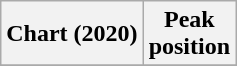<table class="wikitable plainrowheaders" style="text-align:center">
<tr>
<th>Chart (2020)</th>
<th>Peak<br>position</th>
</tr>
<tr>
</tr>
</table>
